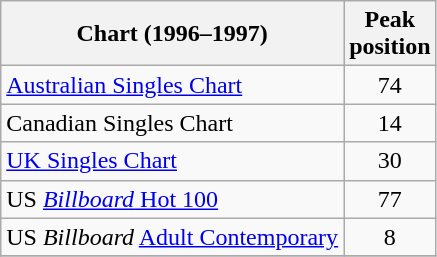<table class="wikitable">
<tr>
<th>Chart (1996–1997)</th>
<th>Peak <br>position</th>
</tr>
<tr>
<td><a href='#'>Australian Singles Chart</a></td>
<td align="center">74</td>
</tr>
<tr>
<td>Canadian Singles Chart</td>
<td align="center">14</td>
</tr>
<tr>
<td><a href='#'>UK Singles Chart</a></td>
<td align="center">30</td>
</tr>
<tr>
<td>US <a href='#'><em>Billboard</em> Hot 100</a></td>
<td align="center">77</td>
</tr>
<tr>
<td>US <em>Billboard</em> <a href='#'>Adult Contemporary</a></td>
<td align="center">8</td>
</tr>
<tr>
</tr>
</table>
